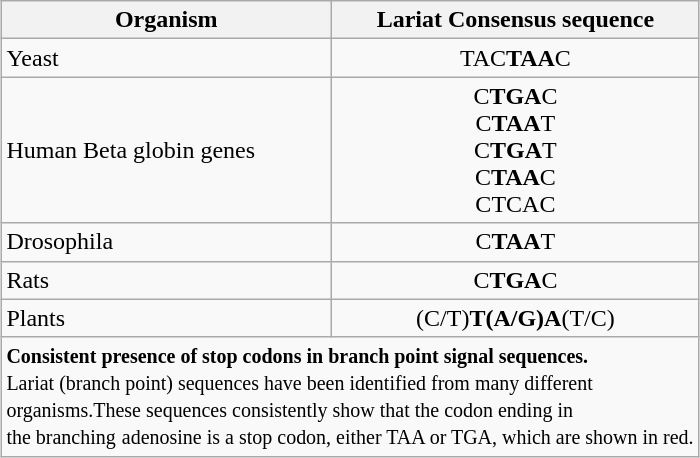<table class="wikitable"  style="margin:1em auto;">
<tr>
<th>Organism</th>
<th>Lariat Consensus sequence</th>
</tr>
<tr>
<td>Yeast</td>
<td style="text-align:center;">TAC<span><strong>TAA</strong></span>C</td>
</tr>
<tr>
<td>Human Beta globin genes</td>
<td style="text-align:center;">C<span><strong>TGA</strong></span>C<br>C<span><strong>TAA</strong></span>T<br>C<span><strong>TGA</strong></span>T<br>C<span><strong>TAA</strong></span>C<br>CTCAC</td>
</tr>
<tr>
<td>Drosophila</td>
<td style="text-align:center;">C<span><strong>TAA</strong></span>T</td>
</tr>
<tr>
<td>Rats</td>
<td style="text-align:center;">C<span><strong>TGA</strong></span>C</td>
</tr>
<tr>
<td>Plants</td>
<td style="text-align:center;">(C/T)<span><strong>T(A/G)A</strong></span>(T/C)</td>
</tr>
<tr>
<td colspan="2"><strong><small>Consistent presence of stop codons in branch point signal sequences.</small></strong><br><small>Lariat (branch point) sequences have been identified from many different</small><br><small>organisms.</small><small>These sequences consistently show that the codon ending in</small><br><small>the branching</small> <small>adenosine is a stop codon, either TAA or TGA, which are shown in red.</small></td>
</tr>
</table>
